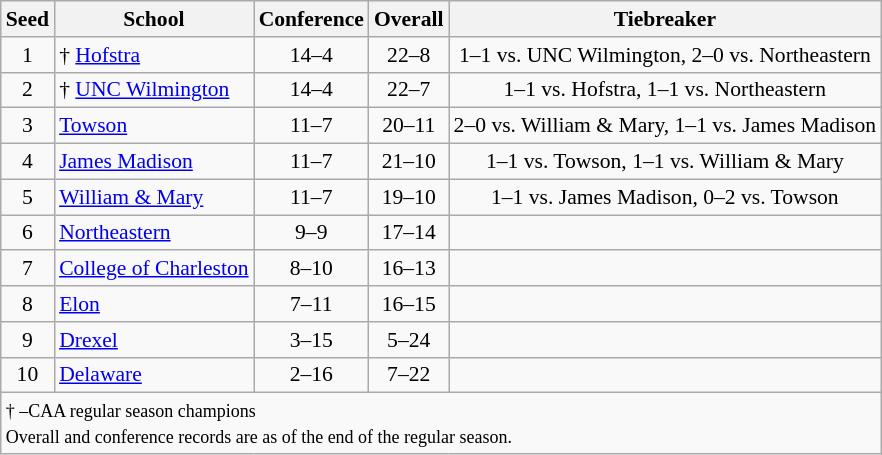<table class="wikitable" style="white-space:nowrap; font-size:90%;text-align:center">
<tr>
<th>Seed</th>
<th>School</th>
<th>Conference</th>
<th>Overall</th>
<th>Tiebreaker</th>
</tr>
<tr>
<td>1</td>
<td align="left">† <a href='#'>Hofstra</a></td>
<td>14–4</td>
<td>22–8</td>
<td>1–1 vs. UNC Wilmington, 2–0 vs. Northeastern</td>
</tr>
<tr>
<td>2</td>
<td align="left">† <a href='#'>UNC Wilmington</a></td>
<td>14–4</td>
<td>22–7</td>
<td>1–1 vs. Hofstra, 1–1 vs. Northeastern</td>
</tr>
<tr>
<td>3</td>
<td align="left"><a href='#'>Towson</a></td>
<td>11–7</td>
<td>20–11</td>
<td>2–0 vs. William & Mary, 1–1 vs. James Madison</td>
</tr>
<tr>
<td>4</td>
<td align="left"><a href='#'>James Madison</a></td>
<td>11–7</td>
<td>21–10</td>
<td>1–1 vs. Towson, 1–1 vs. William & Mary</td>
</tr>
<tr>
<td>5</td>
<td align="left"><a href='#'>William & Mary</a></td>
<td>11–7</td>
<td>19–10</td>
<td>1–1 vs. James Madison, 0–2 vs. Towson</td>
</tr>
<tr>
<td>6</td>
<td align="left"><a href='#'>Northeastern</a></td>
<td>9–9</td>
<td>17–14</td>
<td></td>
</tr>
<tr>
<td>7</td>
<td align="left"><a href='#'>College of Charleston</a></td>
<td>8–10</td>
<td>16–13</td>
<td></td>
</tr>
<tr>
<td>8</td>
<td align="left"><a href='#'>Elon</a></td>
<td>7–11</td>
<td>16–15</td>
<td></td>
</tr>
<tr>
<td>9</td>
<td align="left"><a href='#'>Drexel</a></td>
<td>3–15</td>
<td>5–24</td>
<td></td>
</tr>
<tr>
<td>10</td>
<td align="left"><a href='#'>Delaware</a></td>
<td>2–16</td>
<td>7–22</td>
<td></td>
</tr>
<tr>
<td colspan="6" align="left"><small>† –CAA regular season champions<br>Overall and conference records are as of the end of the regular season.</small></td>
</tr>
</table>
